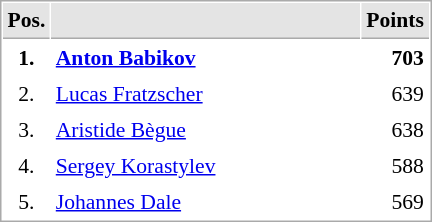<table cellspacing="1" cellpadding="3" style="border:1px solid #AAAAAA;font-size:90%">
<tr bgcolor="#E4E4E4">
<th style="border-bottom:1px solid #AAAAAA" width=10>Pos.</th>
<th style="border-bottom:1px solid #AAAAAA" width=200></th>
<th style="border-bottom:1px solid #AAAAAA" width=20>Points</th>
</tr>
<tr>
<td align=center><strong>1.</strong></td>
<td> <strong><a href='#'>Anton Babikov</a></strong></td>
<td align=right><strong>703</strong></td>
</tr>
<tr>
<td align=center>2.</td>
<td> <a href='#'>Lucas Fratzscher</a></td>
<td align=right>639</td>
</tr>
<tr>
<td align=center>3.</td>
<td> <a href='#'>Aristide Bègue</a></td>
<td align=right>638</td>
</tr>
<tr>
<td align=center>4.</td>
<td> <a href='#'>Sergey Korastylev</a></td>
<td align=right>588</td>
</tr>
<tr>
<td align=center>5.</td>
<td> <a href='#'>Johannes Dale</a></td>
<td align=right>569</td>
</tr>
</table>
